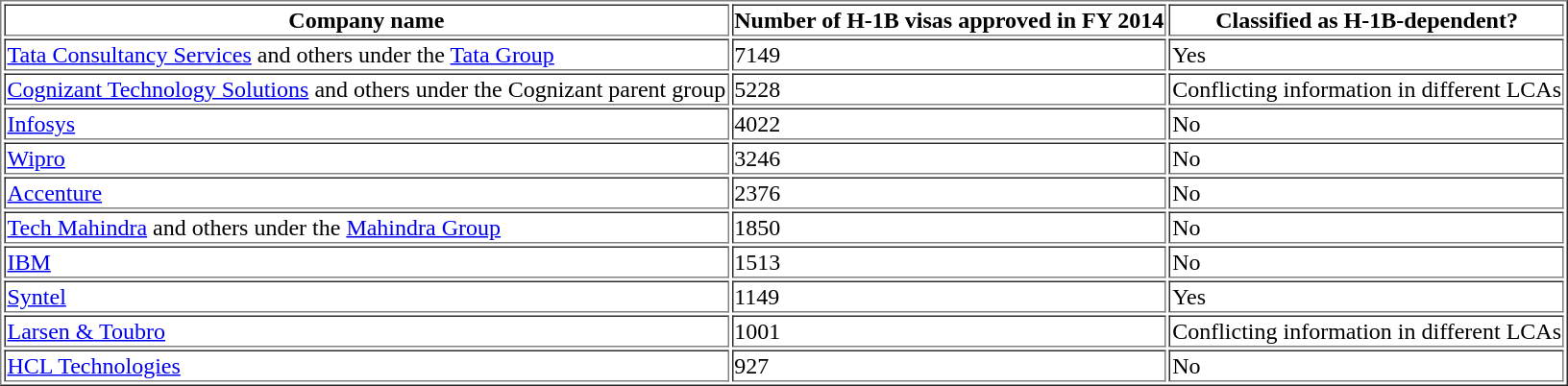<table class="sortable" border="1">
<tr>
<th>Company name</th>
<th>Number of H-1B visas approved in FY 2014</th>
<th>Classified as H-1B-dependent?</th>
</tr>
<tr>
<td><a href='#'>Tata Consultancy Services</a> and others under the <a href='#'>Tata Group</a></td>
<td>7149</td>
<td>Yes</td>
</tr>
<tr>
<td><a href='#'>Cognizant Technology Solutions</a> and others under the Cognizant parent group</td>
<td>5228</td>
<td>Conflicting information in different LCAs</td>
</tr>
<tr>
<td><a href='#'>Infosys</a></td>
<td>4022</td>
<td>No </td>
</tr>
<tr>
<td><a href='#'>Wipro</a></td>
<td>3246</td>
<td>No </td>
</tr>
<tr>
<td><a href='#'>Accenture</a></td>
<td>2376</td>
<td>No</td>
</tr>
<tr>
<td><a href='#'>Tech Mahindra</a> and others under the <a href='#'>Mahindra Group</a></td>
<td>1850</td>
<td>No</td>
</tr>
<tr>
<td><a href='#'>IBM</a></td>
<td>1513</td>
<td>No</td>
</tr>
<tr>
<td><a href='#'>Syntel</a></td>
<td>1149</td>
<td>Yes</td>
</tr>
<tr>
<td><a href='#'>Larsen & Toubro</a></td>
<td>1001</td>
<td>Conflicting information in different LCAs</td>
</tr>
<tr>
<td><a href='#'>HCL Technologies</a></td>
<td>927</td>
<td>No </td>
</tr>
</table>
